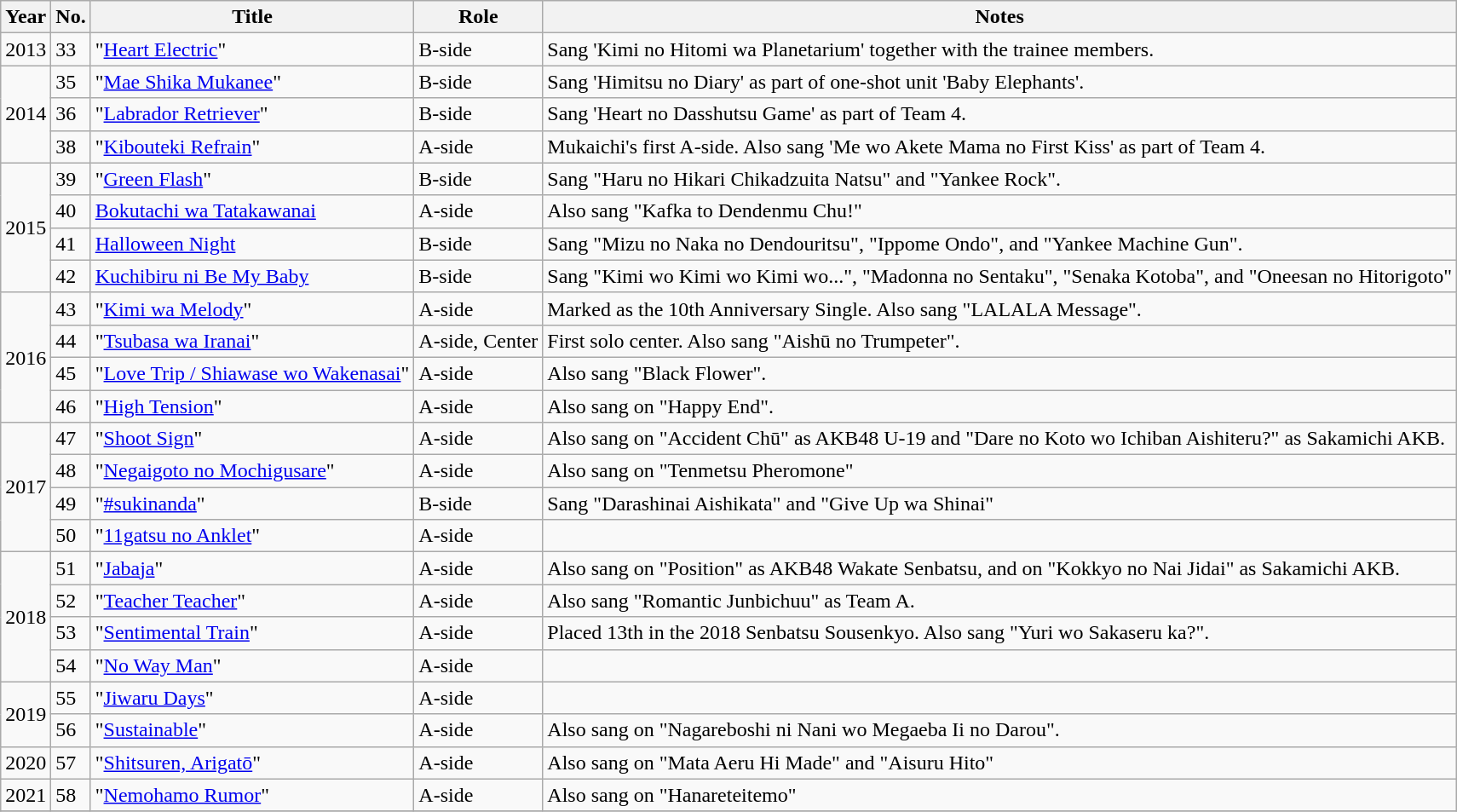<table class="wikitable sortable">
<tr>
<th>Year</th>
<th data-sort-type="number">No. </th>
<th>Title </th>
<th>Role </th>
<th class="unsortable">Notes </th>
</tr>
<tr>
<td rowspan="1">2013</td>
<td>33</td>
<td>"<a href='#'>Heart Electric</a>"</td>
<td>B-side</td>
<td>Sang 'Kimi no Hitomi wa Planetarium' together with the trainee members.</td>
</tr>
<tr>
<td rowspan="3">2014</td>
<td>35</td>
<td>"<a href='#'>Mae Shika Mukanee</a>"</td>
<td>B-side</td>
<td>Sang 'Himitsu no Diary' as part of one-shot unit 'Baby Elephants'.</td>
</tr>
<tr>
<td>36</td>
<td>"<a href='#'>Labrador Retriever</a>"</td>
<td>B-side</td>
<td>Sang 'Heart no Dasshutsu Game' as part of Team 4.</td>
</tr>
<tr>
<td>38</td>
<td>"<a href='#'>Kibouteki Refrain</a>"</td>
<td>A-side</td>
<td>Mukaichi's first A-side. Also sang 'Me wo Akete Mama no First Kiss' as part of Team 4.</td>
</tr>
<tr>
<td rowspan="4">2015</td>
<td>39</td>
<td>"<a href='#'>Green Flash</a>"</td>
<td>B-side</td>
<td>Sang "Haru no Hikari Chikadzuita Natsu" and "Yankee Rock".</td>
</tr>
<tr>
<td>40</td>
<td><a href='#'>Bokutachi wa Tatakawanai</a></td>
<td>A-side</td>
<td>Also sang "Kafka to Dendenmu Chu!"</td>
</tr>
<tr>
<td>41</td>
<td><a href='#'>Halloween Night</a></td>
<td>B-side</td>
<td>Sang "Mizu no Naka no Dendouritsu", "Ippome Ondo", and "Yankee Machine Gun".</td>
</tr>
<tr>
<td>42</td>
<td><a href='#'>Kuchibiru ni Be My Baby</a></td>
<td>B-side</td>
<td>Sang "Kimi wo Kimi wo Kimi wo...", "Madonna no Sentaku", "Senaka Kotoba", and "Oneesan no Hitorigoto"</td>
</tr>
<tr>
<td rowspan="4">2016</td>
<td>43</td>
<td>"<a href='#'>Kimi wa Melody</a>"</td>
<td>A-side</td>
<td>Marked as the 10th Anniversary Single. Also sang "LALALA Message".</td>
</tr>
<tr>
<td>44</td>
<td>"<a href='#'>Tsubasa wa Iranai</a>"</td>
<td>A-side, Center</td>
<td>First solo center. Also sang "Aishū no Trumpeter".</td>
</tr>
<tr>
<td>45</td>
<td>"<a href='#'>Love Trip / Shiawase wo Wakenasai</a>"</td>
<td>A-side</td>
<td>Also sang "Black Flower".</td>
</tr>
<tr>
<td>46</td>
<td>"<a href='#'>High Tension</a>"</td>
<td>A-side</td>
<td>Also sang on "Happy End".</td>
</tr>
<tr>
<td rowspan="4">2017</td>
<td>47</td>
<td>"<a href='#'>Shoot Sign</a>"</td>
<td>A-side</td>
<td>Also sang on "Accident Chū" as AKB48 U-19 and "Dare no Koto wo Ichiban Aishiteru?" as Sakamichi AKB.</td>
</tr>
<tr>
<td>48</td>
<td>"<a href='#'>Negaigoto no Mochigusare</a>"</td>
<td>A-side</td>
<td>Also sang on "Tenmetsu Pheromone"</td>
</tr>
<tr>
<td>49</td>
<td>"<a href='#'>#sukinanda</a>"</td>
<td>B-side</td>
<td>Sang "Darashinai Aishikata" and "Give Up wa Shinai"</td>
</tr>
<tr>
<td>50</td>
<td>"<a href='#'>11gatsu no Anklet</a>"</td>
<td>A-side</td>
<td></td>
</tr>
<tr>
<td rowspan="4">2018</td>
<td>51</td>
<td>"<a href='#'>Jabaja</a>"</td>
<td>A-side</td>
<td>Also sang on "Position" as AKB48 Wakate Senbatsu, and on "Kokkyo no Nai Jidai" as Sakamichi AKB.</td>
</tr>
<tr>
<td>52</td>
<td>"<a href='#'>Teacher Teacher</a>"</td>
<td>A-side</td>
<td>Also sang "Romantic Junbichuu" as Team A.</td>
</tr>
<tr>
<td>53</td>
<td>"<a href='#'>Sentimental Train</a>"</td>
<td>A-side</td>
<td>Placed 13th in the 2018 Senbatsu Sousenkyo. Also sang "Yuri wo Sakaseru ka?".</td>
</tr>
<tr>
<td>54</td>
<td>"<a href='#'>No Way Man</a>"</td>
<td>A-side</td>
<td></td>
</tr>
<tr>
<td rowspan="2">2019</td>
<td>55</td>
<td>"<a href='#'>Jiwaru Days</a>"</td>
<td>A-side</td>
<td></td>
</tr>
<tr>
<td>56</td>
<td>"<a href='#'>Sustainable</a>"</td>
<td>A-side</td>
<td>Also sang on "Nagareboshi ni Nani wo Megaeba Ii no Darou".</td>
</tr>
<tr>
<td rowspan="1">2020</td>
<td>57</td>
<td>"<a href='#'>Shitsuren, Arigatō</a>"</td>
<td>A-side</td>
<td>Also sang on "Mata Aeru Hi Made" and "Aisuru Hito"</td>
</tr>
<tr>
<td rowspan="1">2021</td>
<td>58</td>
<td>"<a href='#'>Nemohamo Rumor</a>"</td>
<td>A-side</td>
<td>Also sang on "Hanareteitemo"</td>
</tr>
<tr>
</tr>
</table>
